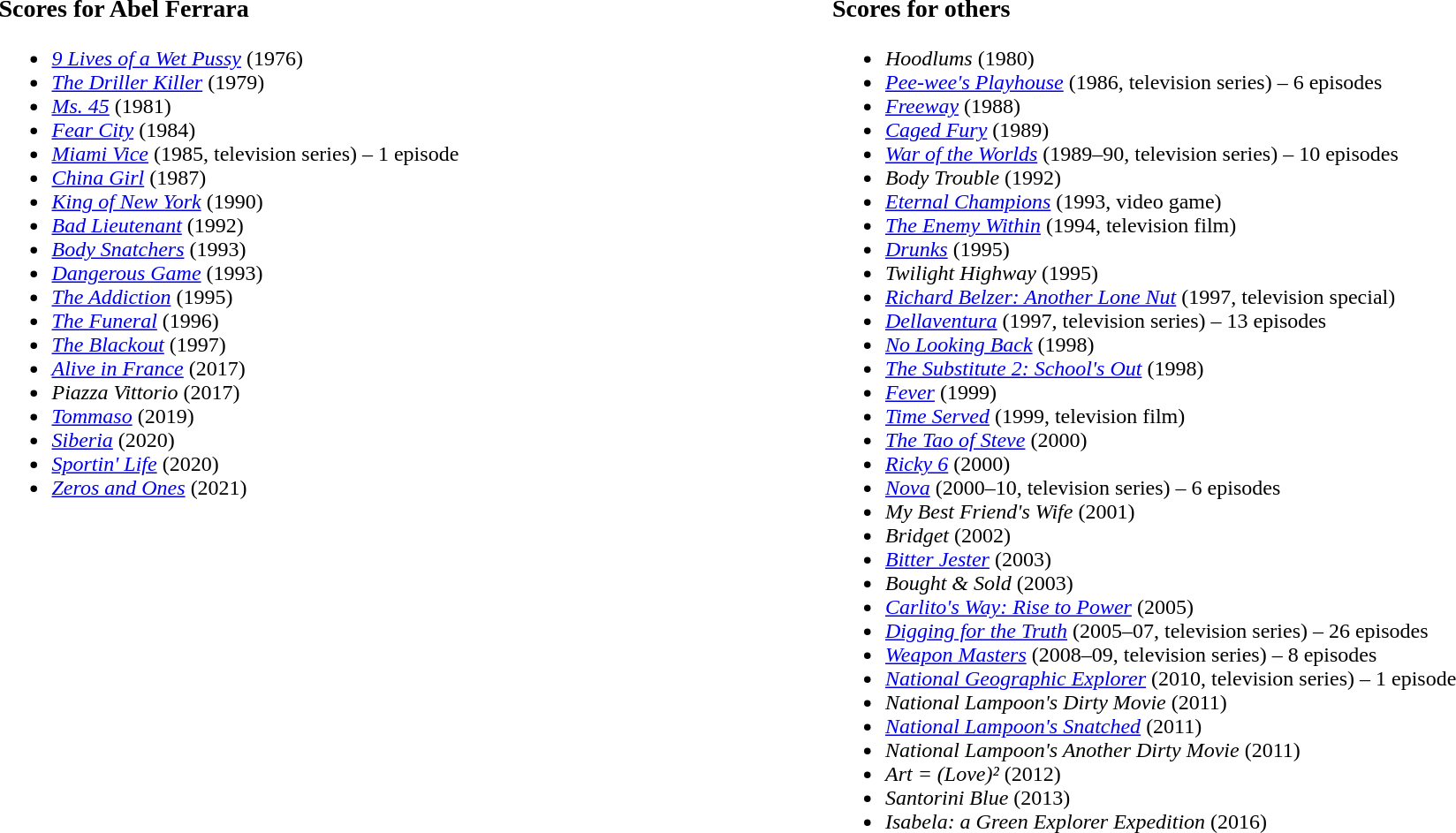<table style="width:100%;">
<tr style="vertical-align:top;">
<td width="50%"><br><h3>Scores for Abel Ferrara</h3><ul><li><em><a href='#'>9 Lives of a Wet Pussy</a></em> (1976)</li><li><em><a href='#'>The Driller Killer</a></em> (1979)</li><li><em><a href='#'>Ms. 45</a></em> (1981)</li><li><em><a href='#'>Fear City</a></em> (1984)</li><li><em><a href='#'>Miami Vice</a></em> (1985, television series) – 1 episode</li><li><em><a href='#'>China Girl</a></em> (1987)</li><li><em><a href='#'>King of New York</a></em> (1990)</li><li><em><a href='#'>Bad Lieutenant</a></em> (1992)</li><li><a href='#'><em>Body Snatchers</em></a> (1993)</li><li><a href='#'><em>Dangerous Game</em></a> (1993)</li><li><em><a href='#'>The Addiction</a></em> (1995)</li><li><a href='#'><em>The Funeral</em></a> (1996)</li><li><a href='#'><em>The Blackout</em></a> (1997)</li><li><em><a href='#'>Alive in France</a></em> (2017)</li><li><em>Piazza Vittorio</em> (2017)</li><li><em><a href='#'>Tommaso</a></em> (2019)</li><li><em><a href='#'>Siberia</a></em> (2020)</li><li><em><a href='#'>Sportin' Life</a></em> (2020)</li><li><em><a href='#'>Zeros and Ones</a></em> (2021)</li></ul></td>
<td width="50%"><br><h3>Scores for others</h3><ul><li><em>Hoodlums</em> (1980)</li><li><em><a href='#'>Pee-wee's Playhouse</a></em> (1986, television series) – 6 episodes</li><li><em><a href='#'>Freeway</a></em> (1988)</li><li><em><a href='#'>Caged Fury</a></em> (1989)</li><li><em><a href='#'>War of the Worlds</a></em> (1989–90, television series) – 10 episodes</li><li><em>Body Trouble</em> (1992)</li><li><em><a href='#'>Eternal Champions</a></em> (1993, video game)</li><li><em><a href='#'>The Enemy Within</a></em> (1994, television film)</li><li><em><a href='#'>Drunks</a></em> (1995)</li><li><em>Twilight Highway</em> (1995)</li><li><em><a href='#'>Richard Belzer: Another Lone Nut</a></em> (1997, television special)</li><li><em><a href='#'>Dellaventura</a></em> (1997, television series) – 13 episodes</li><li><em><a href='#'>No Looking Back</a></em> (1998)</li><li><em><a href='#'>The Substitute 2: School's Out</a></em> (1998)</li><li><em><a href='#'>Fever</a></em> (1999)</li><li><em><a href='#'>Time Served</a></em> (1999, television film)</li><li><em><a href='#'>The Tao of Steve</a></em> (2000)</li><li><em><a href='#'>Ricky 6</a></em> (2000)</li><li><em><a href='#'>Nova</a></em> (2000–10, television series) – 6 episodes</li><li><em>My Best Friend's Wife</em> (2001)</li><li><em>Bridget</em> (2002)</li><li><em><a href='#'>Bitter Jester</a></em> (2003)</li><li><em>Bought & Sold</em> (2003)</li><li><em><a href='#'>Carlito's Way: Rise to Power</a></em> (2005)</li><li><em><a href='#'>Digging for the Truth</a></em> (2005–07, television series) – 26 episodes</li><li><em><a href='#'>Weapon Masters</a></em> (2008–09, television series) – 8 episodes</li><li><em><a href='#'>National Geographic Explorer</a></em> (2010, television series) – 1 episode</li><li><em>National Lampoon's Dirty Movie</em> (2011)</li><li><em><a href='#'>National Lampoon's Snatched</a></em> (2011)</li><li><em>National Lampoon's Another Dirty Movie</em> (2011)</li><li><em>Art = (Love)²</em> (2012)</li><li><em>Santorini Blue</em> (2013)</li><li><em>Isabela: a Green Explorer Expedition</em> (2016)</li></ul></td>
<td width="50%"></td>
</tr>
<tr>
<td></td>
<td></td>
<td></td>
</tr>
</table>
